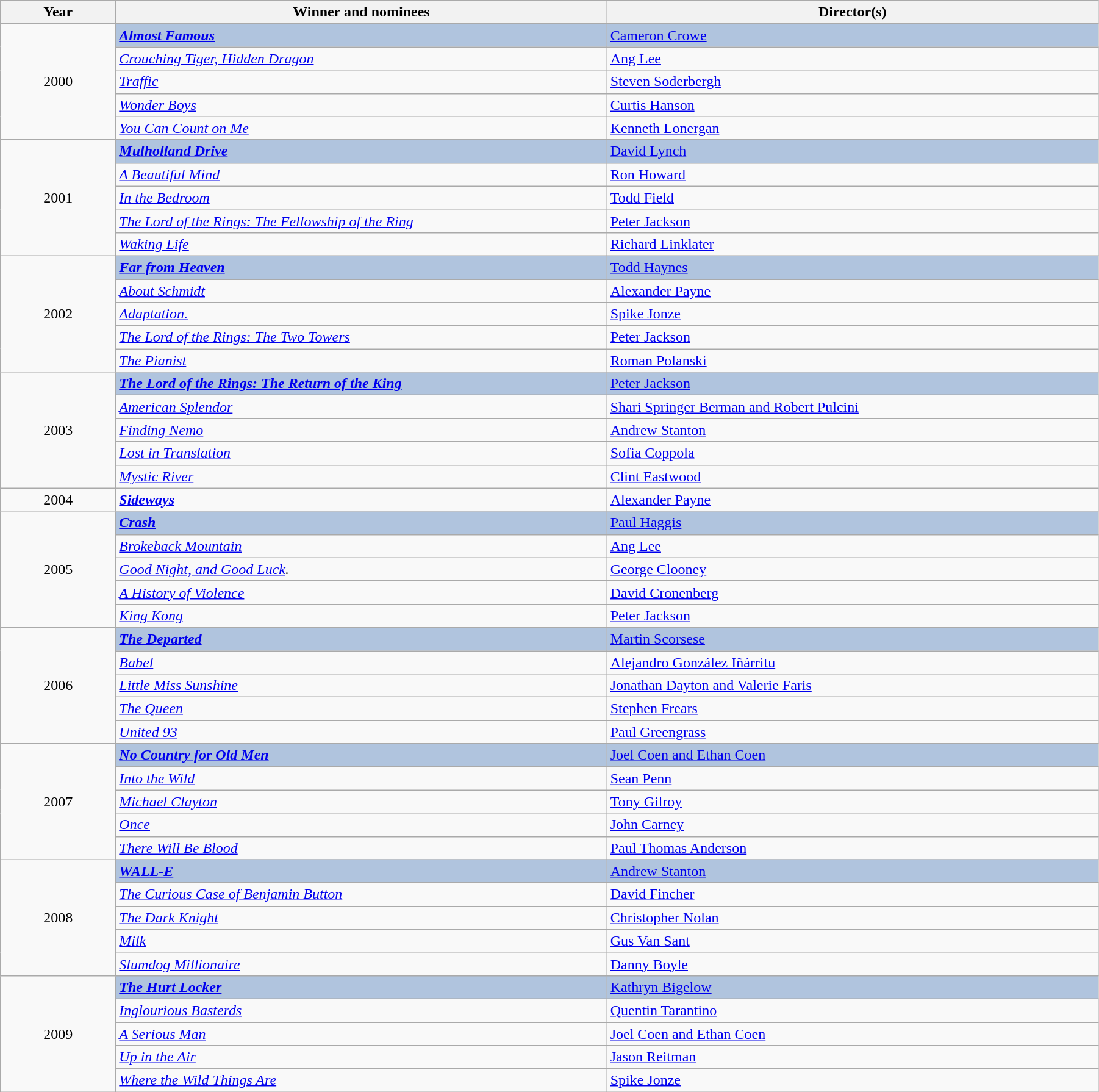<table class="wikitable" width="95%" cellpadding="5">
<tr>
<th width="100"><strong>Year</strong></th>
<th width="450"><strong>Winner and nominees</strong></th>
<th width="450"><strong>Director(s)</strong></th>
</tr>
<tr>
<td rowspan="5" style="text-align:center;">2000</td>
<td style="background:#B0C4DE;"><strong><em><a href='#'>Almost Famous</a></em></strong></td>
<td style="background:#B0C4DE;"><a href='#'>Cameron Crowe</a></td>
</tr>
<tr>
<td><em><a href='#'>Crouching Tiger, Hidden Dragon</a></em></td>
<td><a href='#'>Ang Lee</a></td>
</tr>
<tr>
<td><em><a href='#'>Traffic</a></em></td>
<td><a href='#'>Steven Soderbergh</a></td>
</tr>
<tr>
<td><em><a href='#'>Wonder Boys</a></em></td>
<td><a href='#'>Curtis Hanson</a></td>
</tr>
<tr>
<td><em><a href='#'>You Can Count on Me</a></em></td>
<td><a href='#'>Kenneth Lonergan</a></td>
</tr>
<tr>
<td rowspan="5" style="text-align:center;">2001</td>
<td style="background:#B0C4DE;"><strong><em><a href='#'>Mulholland Drive</a></em></strong></td>
<td style="background:#B0C4DE;"><a href='#'>David Lynch</a></td>
</tr>
<tr>
<td><em><a href='#'>A Beautiful Mind</a></em></td>
<td><a href='#'>Ron Howard</a></td>
</tr>
<tr>
<td><em><a href='#'>In the Bedroom</a></em></td>
<td><a href='#'>Todd Field</a></td>
</tr>
<tr>
<td><em><a href='#'>The Lord of the Rings: The Fellowship of the Ring</a></em></td>
<td><a href='#'>Peter Jackson</a></td>
</tr>
<tr>
<td><em><a href='#'>Waking Life</a></em></td>
<td><a href='#'>Richard Linklater</a></td>
</tr>
<tr>
<td rowspan="5" style="text-align:center;">2002</td>
<td style="background:#B0C4DE;"><strong><em><a href='#'>Far from Heaven</a></em></strong></td>
<td style="background:#B0C4DE;"><a href='#'>Todd Haynes</a></td>
</tr>
<tr>
<td><em><a href='#'>About Schmidt</a></em></td>
<td><a href='#'>Alexander Payne</a></td>
</tr>
<tr>
<td><em><a href='#'>Adaptation.</a></em></td>
<td><a href='#'>Spike Jonze</a></td>
</tr>
<tr>
<td><em><a href='#'>The Lord of the Rings: The Two Towers</a></em></td>
<td><a href='#'>Peter Jackson</a></td>
</tr>
<tr>
<td><em><a href='#'>The Pianist</a></em></td>
<td><a href='#'>Roman Polanski</a></td>
</tr>
<tr>
<td rowspan="5" style="text-align:center;">2003</td>
<td style="background:#B0C4DE;"><strong><em><a href='#'>The Lord of the Rings: The Return of the King</a></em></strong></td>
<td style="background:#B0C4DE;"><a href='#'>Peter Jackson</a></td>
</tr>
<tr>
<td><em><a href='#'>American Splendor</a></em></td>
<td><a href='#'>Shari Springer Berman and Robert Pulcini</a></td>
</tr>
<tr>
<td><em><a href='#'>Finding Nemo</a></em></td>
<td><a href='#'>Andrew Stanton</a></td>
</tr>
<tr>
<td><em><a href='#'>Lost in Translation</a></em></td>
<td><a href='#'>Sofia Coppola</a></td>
</tr>
<tr>
<td><em><a href='#'>Mystic River</a></em></td>
<td><a href='#'>Clint Eastwood</a></td>
</tr>
<tr>
<td style="text-align:center;">2004</td>
<td><strong><em><a href='#'>Sideways</a></em></strong></td>
<td><a href='#'>Alexander Payne</a></td>
</tr>
<tr>
<td rowspan="5" style="text-align:center;">2005</td>
<td style="background:#B0C4DE;"><strong><em><a href='#'>Crash</a></em></strong></td>
<td style="background:#B0C4DE;"><a href='#'>Paul Haggis</a></td>
</tr>
<tr>
<td><em><a href='#'>Brokeback Mountain</a></em></td>
<td><a href='#'>Ang Lee</a></td>
</tr>
<tr>
<td><em><a href='#'>Good Night, and Good Luck</a>.</em></td>
<td><a href='#'>George Clooney</a></td>
</tr>
<tr>
<td><em><a href='#'>A History of Violence</a></em></td>
<td><a href='#'>David Cronenberg</a></td>
</tr>
<tr>
<td><em><a href='#'>King Kong</a></em></td>
<td><a href='#'>Peter Jackson</a></td>
</tr>
<tr>
<td rowspan="5" style="text-align:center;">2006</td>
<td style="background:#B0C4DE;"><strong><em><a href='#'>The Departed</a></em></strong></td>
<td style="background:#B0C4DE;"><a href='#'>Martin Scorsese</a></td>
</tr>
<tr>
<td><em><a href='#'>Babel</a></em></td>
<td><a href='#'>Alejandro González Iñárritu</a></td>
</tr>
<tr>
<td><em><a href='#'>Little Miss Sunshine</a></em></td>
<td><a href='#'>Jonathan Dayton and Valerie Faris</a></td>
</tr>
<tr>
<td><em><a href='#'>The Queen</a></em></td>
<td><a href='#'>Stephen Frears</a></td>
</tr>
<tr>
<td><em><a href='#'>United 93</a></em></td>
<td><a href='#'>Paul Greengrass</a></td>
</tr>
<tr>
<td rowspan="5" style="text-align:center;">2007</td>
<td style="background:#B0C4DE;"><strong><em><a href='#'>No Country for Old Men</a></em></strong></td>
<td style="background:#B0C4DE;"><a href='#'>Joel Coen and Ethan Coen</a></td>
</tr>
<tr>
<td><em><a href='#'>Into the Wild</a></em></td>
<td><a href='#'>Sean Penn</a></td>
</tr>
<tr>
<td><em><a href='#'>Michael Clayton</a></em></td>
<td><a href='#'>Tony Gilroy</a></td>
</tr>
<tr>
<td><em><a href='#'>Once</a></em></td>
<td><a href='#'>John Carney</a></td>
</tr>
<tr>
<td><em><a href='#'>There Will Be Blood</a></em></td>
<td><a href='#'>Paul Thomas Anderson</a></td>
</tr>
<tr>
<td rowspan="5" style="text-align:center;">2008</td>
<td style="background:#B0C4DE;"><strong><em><a href='#'>WALL-E</a></em></strong></td>
<td style="background:#B0C4DE;"><a href='#'>Andrew Stanton</a></td>
</tr>
<tr>
<td><em><a href='#'>The Curious Case of Benjamin Button</a></em></td>
<td><a href='#'>David Fincher</a></td>
</tr>
<tr>
<td><em><a href='#'>The Dark Knight</a></em></td>
<td><a href='#'>Christopher Nolan</a></td>
</tr>
<tr>
<td><em><a href='#'>Milk</a></em></td>
<td><a href='#'>Gus Van Sant</a></td>
</tr>
<tr>
<td><em><a href='#'>Slumdog Millionaire</a></em></td>
<td><a href='#'>Danny Boyle</a></td>
</tr>
<tr>
<td rowspan="5" style="text-align:center;">2009</td>
<td style="background:#B0C4DE;"><strong><em><a href='#'>The Hurt Locker</a></em></strong></td>
<td style="background:#B0C4DE;"><a href='#'>Kathryn Bigelow</a></td>
</tr>
<tr>
<td><em><a href='#'>Inglourious Basterds</a></em></td>
<td><a href='#'>Quentin Tarantino</a></td>
</tr>
<tr>
<td><em><a href='#'>A Serious Man</a></em></td>
<td><a href='#'>Joel Coen and Ethan Coen</a></td>
</tr>
<tr>
<td><em><a href='#'>Up in the Air</a></em></td>
<td><a href='#'>Jason Reitman</a></td>
</tr>
<tr>
<td><em><a href='#'>Where the Wild Things Are</a></em></td>
<td><a href='#'>Spike Jonze</a></td>
</tr>
</table>
